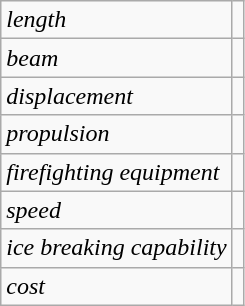<table class="wikitable">
<tr>
<td><em>length</em></td>
<td><br></td>
</tr>
<tr>
<td><em>beam</em></td>
<td><br></td>
</tr>
<tr>
<td><em>displacement</em></td>
<td><br></td>
</tr>
<tr>
<td><em>propulsion</em></td>
<td><br></td>
</tr>
<tr>
<td><em>firefighting equipment</em></td>
<td><br></td>
</tr>
<tr>
<td><em>speed</em></td>
<td><br></td>
</tr>
<tr>
<td><em>ice breaking capability</em></td>
<td><br></td>
</tr>
<tr>
<td><em>cost</em></td>
<td><br></td>
</tr>
</table>
